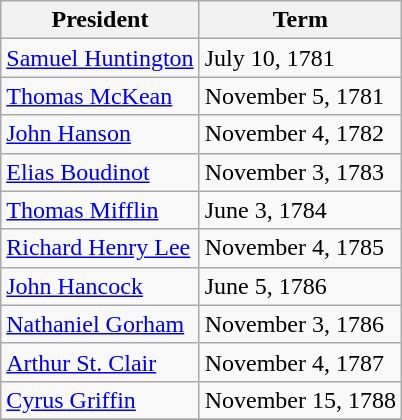<table class="wikitable sortable">
<tr>
<th>President</th>
<th>Term</th>
</tr>
<tr>
<td data-sort-value="Huntington, Samuel"><a href='#'>Samuel Huntington</a></td>
<td>July 10, 1781</td>
</tr>
<tr>
<td data-sort-value="McKean, Thomas"><a href='#'>Thomas McKean</a></td>
<td>November 5, 1781</td>
</tr>
<tr>
<td data-sort-value="Hanson, John"><a href='#'>John Hanson</a></td>
<td>November 4, 1782</td>
</tr>
<tr>
<td data-sort-value="Boudinot, Elias"><a href='#'>Elias Boudinot</a></td>
<td>November 3, 1783</td>
</tr>
<tr>
<td data-sort-value="Mifflin, Thomas"><a href='#'>Thomas Mifflin</a></td>
<td>June 3, 1784</td>
</tr>
<tr>
<td data-sort-value="Lee, Richard"><a href='#'>Richard Henry Lee</a></td>
<td>November 4, 1785</td>
</tr>
<tr>
<td data-sort-value="Hancock, John"><a href='#'>John Hancock</a></td>
<td>June 5, 1786</td>
</tr>
<tr>
<td data-sort-value="Gorham, Nathaniel"><a href='#'>Nathaniel Gorham</a></td>
<td>November 3, 1786</td>
</tr>
<tr>
<td data-sort-value="StClair, Arthur"><a href='#'>Arthur St. Clair</a></td>
<td>November 4, 1787</td>
</tr>
<tr>
<td data-sort-value="Griffin, Cyrus"><a href='#'>Cyrus Griffin</a></td>
<td>November 15, 1788</td>
</tr>
<tr>
</tr>
</table>
